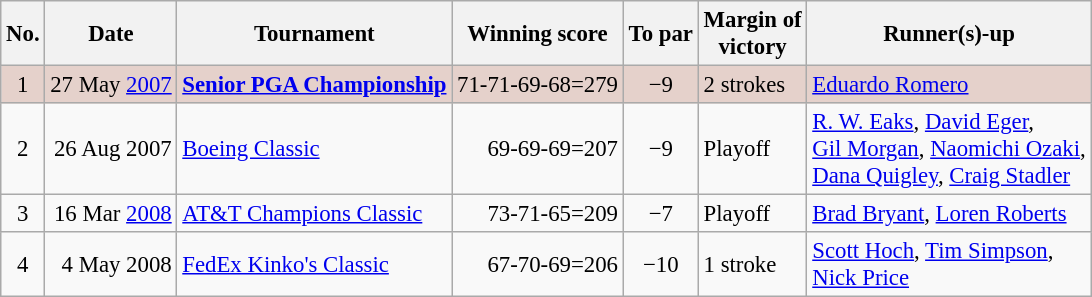<table class="wikitable" style="font-size:95%;">
<tr>
<th>No.</th>
<th>Date</th>
<th>Tournament</th>
<th>Winning score</th>
<th>To par</th>
<th>Margin of<br>victory</th>
<th>Runner(s)-up</th>
</tr>
<tr style="background:#e5d1cb;">
<td align=center>1</td>
<td align=right>27 May <a href='#'>2007</a></td>
<td><strong><a href='#'>Senior PGA Championship</a></strong></td>
<td align=right>71-71-69-68=279</td>
<td align=center>−9</td>
<td>2 strokes</td>
<td> <a href='#'>Eduardo Romero</a></td>
</tr>
<tr>
<td align=center>2</td>
<td align=right>26 Aug 2007</td>
<td><a href='#'>Boeing Classic</a></td>
<td align=right>69-69-69=207</td>
<td align=center>−9</td>
<td>Playoff</td>
<td> <a href='#'>R. W. Eaks</a>,  <a href='#'>David Eger</a>,<br> <a href='#'>Gil Morgan</a>,  <a href='#'>Naomichi Ozaki</a>,<br> <a href='#'>Dana Quigley</a>,  <a href='#'>Craig Stadler</a></td>
</tr>
<tr>
<td align=center>3</td>
<td align=right>16 Mar <a href='#'>2008</a></td>
<td><a href='#'>AT&T Champions Classic</a></td>
<td align=right>73-71-65=209</td>
<td align=center>−7</td>
<td>Playoff</td>
<td> <a href='#'>Brad Bryant</a>,  <a href='#'>Loren Roberts</a></td>
</tr>
<tr>
<td align=center>4</td>
<td align=right>4 May 2008</td>
<td><a href='#'>FedEx Kinko's Classic</a></td>
<td align=right>67-70-69=206</td>
<td align=center>−10</td>
<td>1 stroke</td>
<td> <a href='#'>Scott Hoch</a>,  <a href='#'>Tim Simpson</a>,<br> <a href='#'>Nick Price</a></td>
</tr>
</table>
